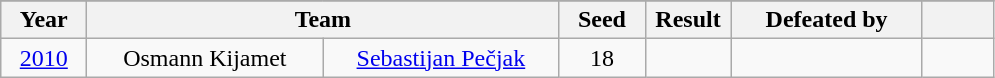<table class="wikitable" style="text-align: center;">
<tr style= "background: #e2e2e2;">
</tr>
<tr style="background: #efefef;">
<th width=50px>Year</th>
<th colspan="2">Team</th>
<th width=50px>Seed</th>
<th width=50px>Result</th>
<th width=120px>Defeated by</th>
<th width=40px></th>
</tr>
<tr>
<td><a href='#'>2010</a></td>
<td width=150px>Osmann Kijamet</td>
<td width=150px><a href='#'>Sebastijan Pečjak</a></td>
<td>18</td>
<td></td>
<td> </td>
<td></td>
</tr>
</table>
